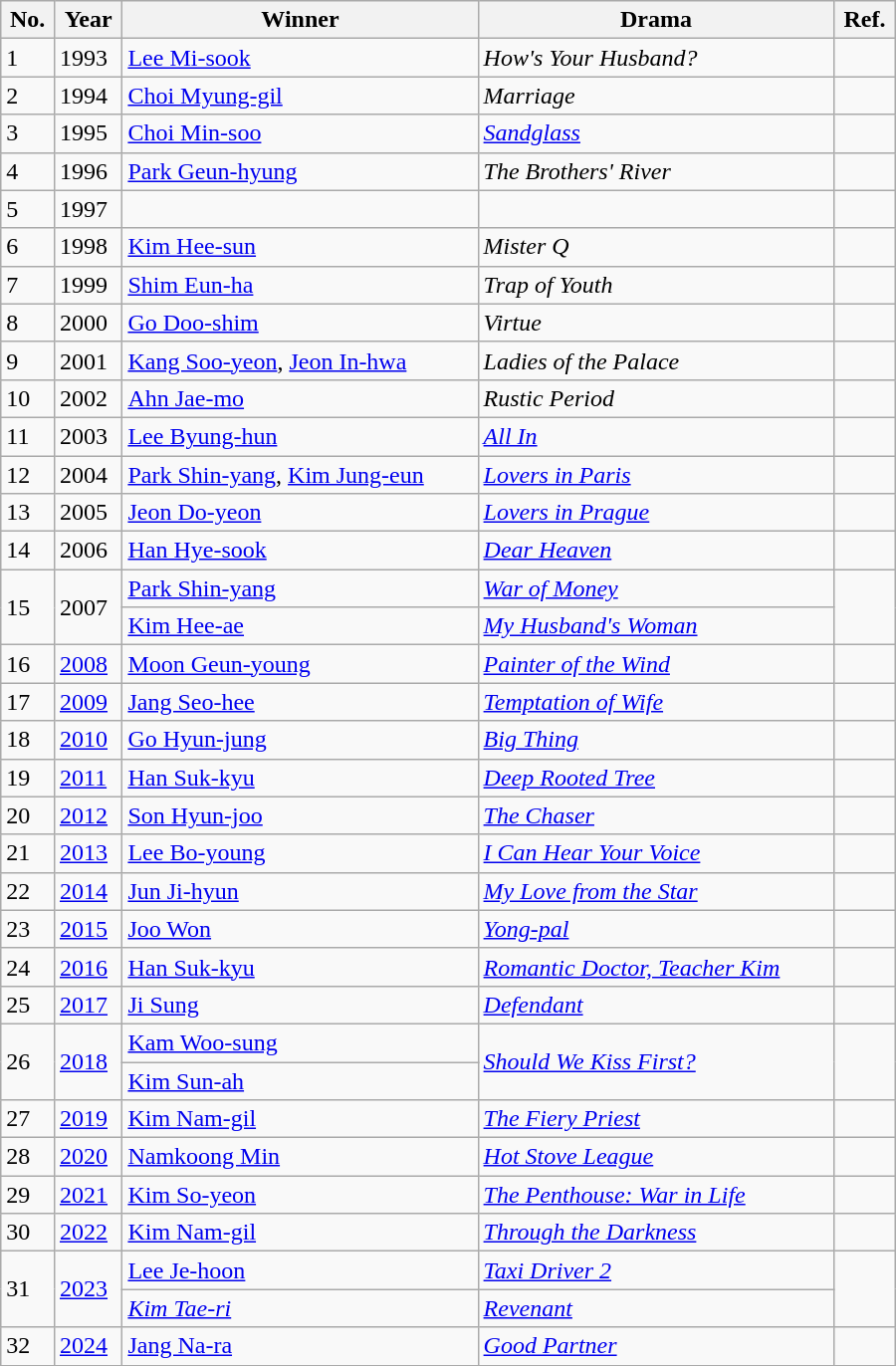<table class="wikitable" style="width:600px">
<tr>
<th>No.</th>
<th>Year</th>
<th>Winner</th>
<th>Drama</th>
<th>Ref.</th>
</tr>
<tr>
<td>1</td>
<td>1993</td>
<td><a href='#'>Lee Mi-sook</a></td>
<td><em>How's Your Husband?</em></td>
<td></td>
</tr>
<tr>
<td>2</td>
<td>1994</td>
<td><a href='#'>Choi Myung-gil</a></td>
<td><em>Marriage</em></td>
<td></td>
</tr>
<tr>
<td>3</td>
<td>1995</td>
<td><a href='#'>Choi Min-soo</a></td>
<td><em><a href='#'>Sandglass</a></em></td>
<td></td>
</tr>
<tr>
<td>4</td>
<td>1996</td>
<td><a href='#'>Park Geun-hyung</a></td>
<td><em>The Brothers' River</em></td>
<td></td>
</tr>
<tr>
<td>5</td>
<td>1997</td>
<td></td>
<td></td>
<td></td>
</tr>
<tr>
<td>6</td>
<td>1998</td>
<td><a href='#'>Kim Hee-sun</a></td>
<td><em>Mister Q</em></td>
<td></td>
</tr>
<tr>
<td>7</td>
<td>1999</td>
<td><a href='#'>Shim Eun-ha</a></td>
<td><em>Trap of Youth</em></td>
<td></td>
</tr>
<tr>
<td>8</td>
<td>2000</td>
<td><a href='#'>Go Doo-shim</a></td>
<td><em>Virtue</em></td>
<td></td>
</tr>
<tr>
<td>9</td>
<td>2001</td>
<td><a href='#'>Kang Soo-yeon</a>, <a href='#'>Jeon In-hwa</a></td>
<td><em>Ladies of the Palace</em></td>
<td></td>
</tr>
<tr>
<td>10</td>
<td>2002</td>
<td><a href='#'>Ahn Jae-mo</a></td>
<td><em>Rustic Period</em></td>
<td></td>
</tr>
<tr>
<td>11</td>
<td>2003</td>
<td><a href='#'>Lee Byung-hun</a></td>
<td><em><a href='#'>All In</a></em></td>
<td></td>
</tr>
<tr>
<td>12</td>
<td>2004</td>
<td><a href='#'>Park Shin-yang</a>, <a href='#'>Kim Jung-eun</a></td>
<td><em><a href='#'>Lovers in Paris</a></em></td>
<td></td>
</tr>
<tr>
<td>13</td>
<td>2005</td>
<td><a href='#'>Jeon Do-yeon</a></td>
<td><em><a href='#'>Lovers in Prague</a></em></td>
<td></td>
</tr>
<tr>
<td>14</td>
<td>2006</td>
<td><a href='#'>Han Hye-sook</a></td>
<td><em><a href='#'>Dear Heaven</a></em></td>
<td></td>
</tr>
<tr>
<td rowspan="2">15</td>
<td rowspan="2">2007</td>
<td><a href='#'>Park Shin-yang</a></td>
<td><em><a href='#'>War of Money</a></em></td>
<td rowspan=2></td>
</tr>
<tr>
<td><a href='#'>Kim Hee-ae</a></td>
<td><em><a href='#'>My Husband's Woman</a></em></td>
</tr>
<tr>
<td>16</td>
<td><a href='#'>2008</a></td>
<td><a href='#'>Moon Geun-young</a></td>
<td><em><a href='#'>Painter of the Wind</a></em></td>
<td></td>
</tr>
<tr>
<td>17</td>
<td><a href='#'>2009</a></td>
<td><a href='#'>Jang Seo-hee</a></td>
<td><em><a href='#'>Temptation of Wife</a></em></td>
<td></td>
</tr>
<tr>
<td>18</td>
<td><a href='#'>2010</a></td>
<td><a href='#'>Go Hyun-jung</a></td>
<td><em><a href='#'>Big Thing</a></em></td>
<td></td>
</tr>
<tr>
<td>19</td>
<td><a href='#'>2011</a></td>
<td><a href='#'>Han Suk-kyu</a></td>
<td><em><a href='#'>Deep Rooted Tree</a></em></td>
<td></td>
</tr>
<tr>
<td>20</td>
<td><a href='#'>2012</a></td>
<td><a href='#'>Son Hyun-joo</a></td>
<td><em><a href='#'>The Chaser</a></em></td>
<td></td>
</tr>
<tr>
<td>21</td>
<td><a href='#'>2013</a></td>
<td><a href='#'>Lee Bo-young</a></td>
<td><em><a href='#'>I Can Hear Your Voice</a></em></td>
<td></td>
</tr>
<tr>
<td>22</td>
<td><a href='#'>2014</a></td>
<td><a href='#'>Jun Ji-hyun</a></td>
<td><em><a href='#'>My Love from the Star</a></em></td>
<td></td>
</tr>
<tr>
<td>23</td>
<td><a href='#'>2015</a></td>
<td><a href='#'>Joo Won</a></td>
<td><em><a href='#'>Yong-pal</a></em></td>
<td></td>
</tr>
<tr>
<td>24</td>
<td><a href='#'>2016</a></td>
<td><a href='#'>Han Suk-kyu</a></td>
<td><em><a href='#'>Romantic Doctor, Teacher Kim</a></em></td>
<td></td>
</tr>
<tr>
<td>25</td>
<td><a href='#'>2017</a></td>
<td><a href='#'>Ji Sung</a></td>
<td><em><a href='#'>Defendant</a></em></td>
<td></td>
</tr>
<tr>
<td rowspan=2>26</td>
<td rowspan=2><a href='#'>2018</a></td>
<td><a href='#'>Kam Woo-sung</a></td>
<td rowspan=2><em><a href='#'>Should We Kiss First?</a></em></td>
<td rowspan=2></td>
</tr>
<tr>
<td><a href='#'>Kim Sun-ah</a></td>
</tr>
<tr>
<td>27</td>
<td><a href='#'>2019</a></td>
<td><a href='#'>Kim Nam-gil</a></td>
<td><em><a href='#'>The Fiery Priest</a></em></td>
<td></td>
</tr>
<tr>
<td>28</td>
<td><a href='#'>2020</a></td>
<td><a href='#'>Namkoong Min</a></td>
<td><em><a href='#'>Hot Stove League</a></em></td>
<td></td>
</tr>
<tr>
<td>29</td>
<td><a href='#'>2021</a></td>
<td><a href='#'>Kim So-yeon</a></td>
<td><em><a href='#'>The Penthouse: War in Life</a></em></td>
<td></td>
</tr>
<tr>
<td>30</td>
<td><a href='#'>2022</a></td>
<td><a href='#'>Kim Nam-gil</a></td>
<td><em><a href='#'>Through the Darkness</a></em></td>
<td></td>
</tr>
<tr>
<td rowspan="2">31</td>
<td rowspan="2"><a href='#'>2023</a></td>
<td><a href='#'>Lee Je-hoon</a></td>
<td><em><a href='#'>Taxi Driver 2</a></em></td>
<td rowspan=2></td>
</tr>
<tr>
<td><em><a href='#'>Kim Tae-ri</a></em></td>
<td><em><a href='#'>Revenant</a></em></td>
</tr>
<tr>
<td>32</td>
<td><a href='#'>2024</a></td>
<td><a href='#'>Jang Na-ra</a></td>
<td><em><a href='#'>Good Partner</a></em></td>
<td></td>
</tr>
<tr>
</tr>
</table>
